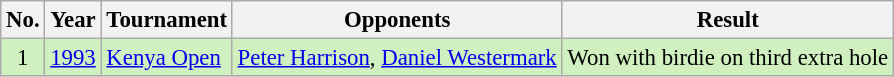<table class="wikitable" style="font-size:95%;">
<tr>
<th>No.</th>
<th>Year</th>
<th>Tournament</th>
<th>Opponents</th>
<th>Result</th>
</tr>
<tr style="background:#D0F0C0;">
<td align=center>1</td>
<td><a href='#'>1993</a></td>
<td><a href='#'>Kenya Open</a></td>
<td> <a href='#'>Peter Harrison</a>,  <a href='#'>Daniel Westermark</a></td>
<td>Won with birdie on third extra hole</td>
</tr>
</table>
